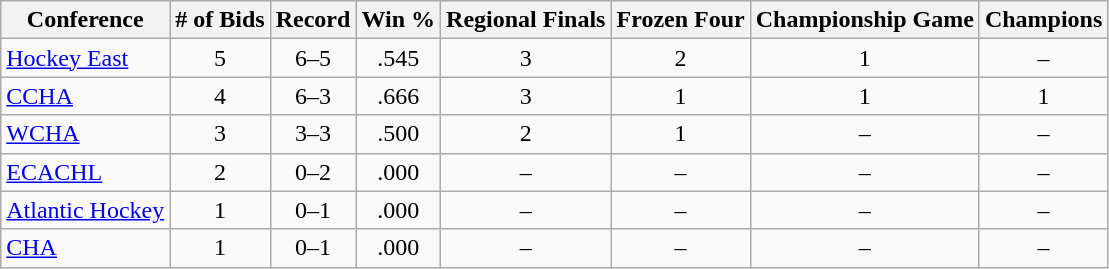<table class="wikitable sortable" style="text-align:center;">
<tr>
<th>Conference</th>
<th># of Bids</th>
<th>Record</th>
<th>Win %</th>
<th>Regional Finals</th>
<th>Frozen Four</th>
<th>Championship Game</th>
<th>Champions</th>
</tr>
<tr>
<td align="left"><a href='#'>Hockey East</a></td>
<td>5</td>
<td>6–5</td>
<td>.545</td>
<td>3</td>
<td>2</td>
<td>1</td>
<td>–</td>
</tr>
<tr>
<td align="left"><a href='#'>CCHA</a></td>
<td>4</td>
<td>6–3</td>
<td>.666</td>
<td>3</td>
<td>1</td>
<td>1</td>
<td>1</td>
</tr>
<tr>
<td align="left"><a href='#'>WCHA</a></td>
<td>3</td>
<td>3–3</td>
<td>.500</td>
<td>2</td>
<td>1</td>
<td>–</td>
<td>–</td>
</tr>
<tr>
<td align="left"><a href='#'>ECACHL</a></td>
<td>2</td>
<td>0–2</td>
<td>.000</td>
<td>–</td>
<td>–</td>
<td>–</td>
<td>–</td>
</tr>
<tr>
<td align="left"><a href='#'>Atlantic Hockey</a></td>
<td>1</td>
<td>0–1</td>
<td>.000</td>
<td>–</td>
<td>–</td>
<td>–</td>
<td>–</td>
</tr>
<tr>
<td align="left"><a href='#'>CHA</a></td>
<td>1</td>
<td>0–1</td>
<td>.000</td>
<td>–</td>
<td>–</td>
<td>–</td>
<td>–</td>
</tr>
</table>
